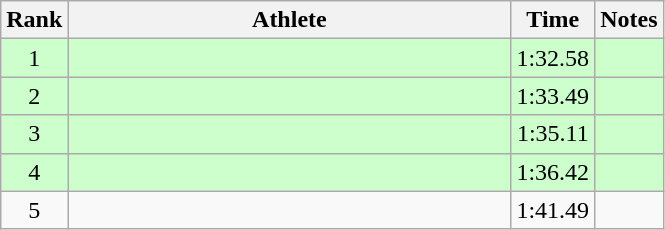<table class="wikitable" style="text-align:center">
<tr>
<th>Rank</th>
<th Style="width:18em">Athlete</th>
<th>Time</th>
<th>Notes</th>
</tr>
<tr style="background:#cfc">
<td>1</td>
<td style="text-align:left"></td>
<td>1:32.58</td>
<td></td>
</tr>
<tr style="background:#cfc">
<td>2</td>
<td style="text-align:left"></td>
<td>1:33.49</td>
<td></td>
</tr>
<tr style="background:#cfc">
<td>3</td>
<td style="text-align:left"></td>
<td>1:35.11</td>
<td></td>
</tr>
<tr style="background:#cfc">
<td>4</td>
<td style="text-align:left"></td>
<td>1:36.42</td>
<td></td>
</tr>
<tr>
<td>5</td>
<td style="text-align:left"></td>
<td>1:41.49</td>
<td></td>
</tr>
</table>
